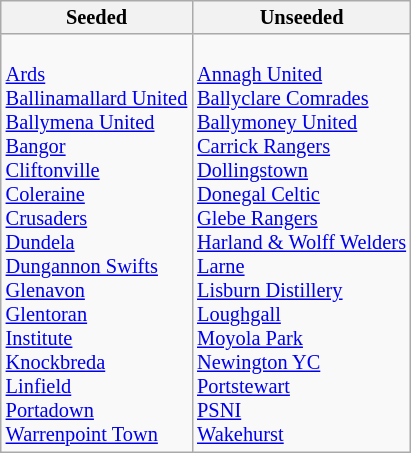<table class="wikitable" style="font-size:85%">
<tr>
<th>Seeded</th>
<th>Unseeded</th>
</tr>
<tr>
<td valign=top><br><a href='#'>Ards</a><br>
<a href='#'>Ballinamallard United</a><br>
<a href='#'>Ballymena United</a><br>
<a href='#'>Bangor</a><br>
<a href='#'>Cliftonville</a><br>
<a href='#'>Coleraine</a><br>
<a href='#'>Crusaders</a><br>
<a href='#'>Dundela</a><br>
<a href='#'>Dungannon Swifts</a><br>
<a href='#'>Glenavon</a><br>
<a href='#'>Glentoran</a><br>
<a href='#'>Institute</a><br>
<a href='#'>Knockbreda</a><br>
<a href='#'>Linfield</a><br>
<a href='#'>Portadown</a><br>
<a href='#'>Warrenpoint Town</a></td>
<td valign=top><br><a href='#'>Annagh United</a><br>
<a href='#'>Ballyclare Comrades</a><br>
<a href='#'>Ballymoney United</a><br>
<a href='#'>Carrick Rangers</a><br>
<a href='#'>Dollingstown</a><br>
<a href='#'>Donegal Celtic</a><br>
<a href='#'>Glebe Rangers</a><br>
<a href='#'>Harland & Wolff Welders</a><br>
<a href='#'>Larne</a><br>
<a href='#'>Lisburn Distillery</a><br>
<a href='#'>Loughgall</a><br>
<a href='#'>Moyola Park</a><br>
<a href='#'>Newington YC</a><br>
<a href='#'>Portstewart</a><br>
<a href='#'>PSNI</a><br>
<a href='#'>Wakehurst</a><br></td>
</tr>
</table>
